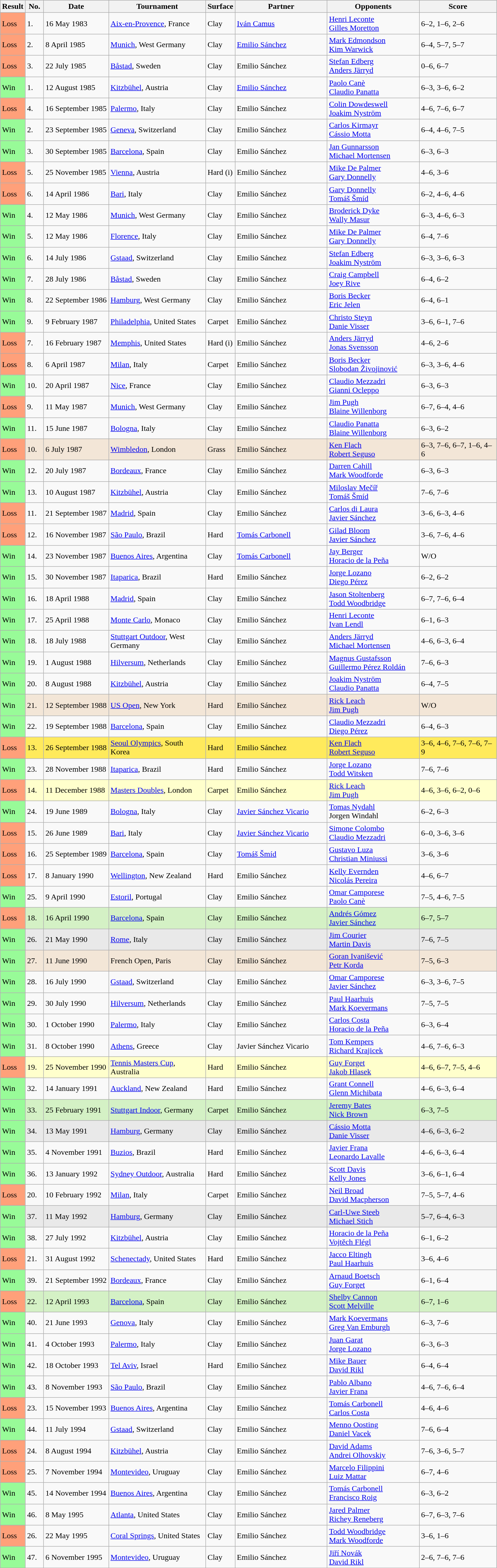<table class="sortable wikitable">
<tr>
<th style="width:40px">Result</th>
<th style="width:30px">No.</th>
<th width=125>Date</th>
<th style="width:190px">Tournament</th>
<th style="width:50px">Surface</th>
<th style="width:180px">Partner</th>
<th style="width:180px">Opponents</th>
<th style="width:150px" class="unsortable">Score</th>
</tr>
<tr>
<td style="background:#ffa07a;">Loss</td>
<td>1.</td>
<td>16 May 1983</td>
<td><a href='#'>Aix-en-Provence</a>, France</td>
<td>Clay</td>
<td> <a href='#'>Iván Camus</a></td>
<td> <a href='#'>Henri Leconte</a> <br>  <a href='#'>Gilles Moretton</a></td>
<td>6–2, 1–6, 2–6</td>
</tr>
<tr>
<td style="background:#ffa07a;">Loss</td>
<td>2.</td>
<td>8 April 1985</td>
<td><a href='#'>Munich</a>, West Germany</td>
<td>Clay</td>
<td> <a href='#'>Emilio Sánchez</a></td>
<td> <a href='#'>Mark Edmondson</a> <br>  <a href='#'>Kim Warwick</a></td>
<td>6–4, 5–7, 5–7</td>
</tr>
<tr>
<td style="background:#ffa07a;">Loss</td>
<td>3.</td>
<td>22 July 1985</td>
<td><a href='#'>Båstad</a>, Sweden</td>
<td>Clay</td>
<td> Emilio Sánchez</td>
<td> <a href='#'>Stefan Edberg</a> <br>  <a href='#'>Anders Järryd</a></td>
<td>0–6, 6–7</td>
</tr>
<tr>
<td style="background:#98fb98;">Win</td>
<td>1.</td>
<td>12 August 1985</td>
<td><a href='#'>Kitzbühel</a>, Austria</td>
<td>Clay</td>
<td> <a href='#'>Emilio Sánchez</a></td>
<td> <a href='#'>Paolo Canè</a> <br>  <a href='#'>Claudio Panatta</a></td>
<td>6–3, 3–6, 6–2</td>
</tr>
<tr>
<td style="background:#ffa07a;">Loss</td>
<td>4.</td>
<td>16 September 1985</td>
<td><a href='#'>Palermo</a>, Italy</td>
<td>Clay</td>
<td> Emilio Sánchez</td>
<td> <a href='#'>Colin Dowdeswell</a> <br>  <a href='#'>Joakim Nyström</a></td>
<td>4–6, 7–6, 6–7</td>
</tr>
<tr>
<td style="background:#98fb98;">Win</td>
<td>2.</td>
<td>23 September 1985</td>
<td><a href='#'>Geneva</a>, Switzerland</td>
<td>Clay</td>
<td> Emilio Sánchez</td>
<td> <a href='#'>Carlos Kirmayr</a> <br>  <a href='#'>Cássio Motta</a></td>
<td>6–4, 4–6, 7–5</td>
</tr>
<tr>
<td style="background:#98fb98;">Win</td>
<td>3.</td>
<td>30 September 1985</td>
<td><a href='#'>Barcelona</a>, Spain</td>
<td>Clay</td>
<td> Emilio Sánchez</td>
<td> <a href='#'>Jan Gunnarsson</a> <br>  <a href='#'>Michael Mortensen</a></td>
<td>6–3, 6–3</td>
</tr>
<tr>
<td style="background:#ffa07a;">Loss</td>
<td>5.</td>
<td>25 November 1985</td>
<td><a href='#'>Vienna</a>, Austria</td>
<td>Hard (i)</td>
<td> Emilio Sánchez</td>
<td> <a href='#'>Mike De Palmer</a> <br>  <a href='#'>Gary Donnelly</a></td>
<td>4–6, 3–6</td>
</tr>
<tr>
<td style="background:#ffa07a;">Loss</td>
<td>6.</td>
<td>14 April 1986</td>
<td><a href='#'>Bari</a>, Italy</td>
<td>Clay</td>
<td> Emilio Sánchez</td>
<td> <a href='#'>Gary Donnelly</a> <br>  <a href='#'>Tomáš Šmíd</a></td>
<td>6–2, 4–6, 4–6</td>
</tr>
<tr>
<td style="background:#98fb98;">Win</td>
<td>4.</td>
<td>12 May 1986</td>
<td><a href='#'>Munich</a>, West Germany</td>
<td>Clay</td>
<td> Emilio Sánchez</td>
<td> <a href='#'>Broderick Dyke</a> <br>  <a href='#'>Wally Masur</a></td>
<td>6–3, 4–6, 6–3</td>
</tr>
<tr>
<td style="background:#98fb98;">Win</td>
<td>5.</td>
<td>12 May 1986</td>
<td><a href='#'>Florence</a>, Italy</td>
<td>Clay</td>
<td> Emilio Sánchez</td>
<td> <a href='#'>Mike De Palmer</a> <br>  <a href='#'>Gary Donnelly</a></td>
<td>6–4, 7–6</td>
</tr>
<tr>
<td style="background:#98fb98;">Win</td>
<td>6.</td>
<td>14 July 1986</td>
<td><a href='#'>Gstaad</a>, Switzerland</td>
<td>Clay</td>
<td> Emilio Sánchez</td>
<td> <a href='#'>Stefan Edberg</a> <br>  <a href='#'>Joakim Nyström</a></td>
<td>6–3, 3–6, 6–3</td>
</tr>
<tr>
<td style="background:#98fb98;">Win</td>
<td>7.</td>
<td>28 July 1986</td>
<td><a href='#'>Båstad</a>, Sweden</td>
<td>Clay</td>
<td> Emilio Sánchez</td>
<td> <a href='#'>Craig Campbell</a> <br>  <a href='#'>Joey Rive</a></td>
<td>6–4, 6–2</td>
</tr>
<tr>
<td style="background:#98fb98;">Win</td>
<td>8.</td>
<td>22 September 1986</td>
<td><a href='#'>Hamburg</a>, West Germany</td>
<td>Clay</td>
<td> Emilio Sánchez</td>
<td> <a href='#'>Boris Becker</a> <br>  <a href='#'>Eric Jelen</a></td>
<td>6–4, 6–1</td>
</tr>
<tr>
<td style="background:#98fb98;">Win</td>
<td>9.</td>
<td>9 February 1987</td>
<td><a href='#'>Philadelphia</a>, United States</td>
<td>Carpet</td>
<td> Emilio Sánchez</td>
<td> <a href='#'>Christo Steyn</a> <br>  <a href='#'>Danie Visser</a></td>
<td>3–6, 6–1, 7–6</td>
</tr>
<tr>
<td style="background:#ffa07a;">Loss</td>
<td>7.</td>
<td>16 February 1987</td>
<td><a href='#'>Memphis</a>, United States</td>
<td>Hard (i)</td>
<td> Emilio Sánchez</td>
<td> <a href='#'>Anders Järryd</a> <br>  <a href='#'>Jonas Svensson</a></td>
<td>4–6, 2–6</td>
</tr>
<tr>
<td style="background:#ffa07a;">Loss</td>
<td>8.</td>
<td>6 April 1987</td>
<td><a href='#'>Milan</a>, Italy</td>
<td>Carpet</td>
<td> Emilio Sánchez</td>
<td> <a href='#'>Boris Becker</a> <br>  <a href='#'>Slobodan Živojinović</a></td>
<td>6–3, 3–6, 4–6</td>
</tr>
<tr>
<td style="background:#98fb98;">Win</td>
<td>10.</td>
<td>20 April 1987</td>
<td><a href='#'>Nice</a>, France</td>
<td>Clay</td>
<td> Emilio Sánchez</td>
<td> <a href='#'>Claudio Mezzadri</a> <br>  <a href='#'>Gianni Ocleppo</a></td>
<td>6–3, 6–3</td>
</tr>
<tr>
<td style="background:#ffa07a;">Loss</td>
<td>9.</td>
<td>11 May 1987</td>
<td><a href='#'>Munich</a>, West Germany</td>
<td>Clay</td>
<td> Emilio Sánchez</td>
<td> <a href='#'>Jim Pugh</a> <br>  <a href='#'>Blaine Willenborg</a></td>
<td>6–7, 6–4, 4–6</td>
</tr>
<tr>
<td style="background:#98fb98;">Win</td>
<td>11.</td>
<td>15 June 1987</td>
<td><a href='#'>Bologna</a>, Italy</td>
<td>Clay</td>
<td> Emilio Sánchez</td>
<td> <a href='#'>Claudio Panatta</a> <br>  <a href='#'>Blaine Willenborg</a></td>
<td>6–3, 6–2</td>
</tr>
<tr style="background:#f3e6d7;">
<td style="background:#ffa07a;">Loss</td>
<td>10.</td>
<td>6 July 1987</td>
<td><a href='#'>Wimbledon</a>, London</td>
<td>Grass</td>
<td> Emilio Sánchez</td>
<td> <a href='#'>Ken Flach</a> <br>  <a href='#'>Robert Seguso</a></td>
<td>6–3, 7–6, 6–7, 1–6, 4–6</td>
</tr>
<tr>
<td style="background:#98fb98;">Win</td>
<td>12.</td>
<td>20 July 1987</td>
<td><a href='#'>Bordeaux</a>, France</td>
<td>Clay</td>
<td> Emilio Sánchez</td>
<td> <a href='#'>Darren Cahill</a> <br>  <a href='#'>Mark Woodforde</a></td>
<td>6–3, 6–3</td>
</tr>
<tr>
<td style="background:#98fb98;">Win</td>
<td>13.</td>
<td>10 August 1987</td>
<td><a href='#'>Kitzbühel</a>, Austria</td>
<td>Clay</td>
<td> Emilio Sánchez</td>
<td> <a href='#'>Miloslav Mečíř</a> <br>  <a href='#'>Tomáš Šmíd</a></td>
<td>7–6, 7–6</td>
</tr>
<tr>
<td style="background:#ffa07a;">Loss</td>
<td>11.</td>
<td>21 September 1987</td>
<td><a href='#'>Madrid</a>, Spain</td>
<td>Clay</td>
<td> Emilio Sánchez</td>
<td> <a href='#'>Carlos di Laura</a> <br>  <a href='#'>Javier Sánchez</a></td>
<td>3–6, 6–3, 4–6</td>
</tr>
<tr>
<td style="background:#ffa07a;">Loss</td>
<td>12.</td>
<td>16 November 1987</td>
<td><a href='#'>São Paulo</a>, Brazil</td>
<td>Hard</td>
<td> <a href='#'>Tomás Carbonell</a></td>
<td> <a href='#'>Gilad Bloom</a> <br>  <a href='#'>Javier Sánchez</a></td>
<td>3–6, 7–6, 4–6</td>
</tr>
<tr>
<td style="background:#98fb98;">Win</td>
<td>14.</td>
<td>23 November 1987</td>
<td><a href='#'>Buenos Aires</a>, Argentina</td>
<td>Clay</td>
<td> <a href='#'>Tomás Carbonell</a></td>
<td> <a href='#'>Jay Berger</a> <br>  <a href='#'>Horacio de la Peña</a></td>
<td>W/O</td>
</tr>
<tr>
<td style="background:#98fb98;">Win</td>
<td>15.</td>
<td>30 November 1987</td>
<td><a href='#'>Itaparica</a>, Brazil</td>
<td>Hard</td>
<td> Emilio Sánchez</td>
<td> <a href='#'>Jorge Lozano</a> <br>  <a href='#'>Diego Pérez</a></td>
<td>6–2, 6–2</td>
</tr>
<tr>
<td style="background:#98fb98;">Win</td>
<td>16.</td>
<td>18 April 1988</td>
<td><a href='#'>Madrid</a>, Spain</td>
<td>Clay</td>
<td> Emilio Sánchez</td>
<td> <a href='#'>Jason Stoltenberg</a> <br>  <a href='#'>Todd Woodbridge</a></td>
<td>6–7, 7–6, 6–4</td>
</tr>
<tr>
<td style="background:#98fb98;">Win</td>
<td>17.</td>
<td>25 April 1988</td>
<td><a href='#'>Monte Carlo</a>, Monaco</td>
<td>Clay</td>
<td> Emilio Sánchez</td>
<td> <a href='#'>Henri Leconte</a> <br>  <a href='#'>Ivan Lendl</a></td>
<td>6–1, 6–3</td>
</tr>
<tr>
<td style="background:#98fb98;">Win</td>
<td>18.</td>
<td>18 July 1988</td>
<td><a href='#'>Stuttgart Outdoor</a>, West Germany</td>
<td>Clay</td>
<td> Emilio Sánchez</td>
<td> <a href='#'>Anders Järryd</a> <br>  <a href='#'>Michael Mortensen</a></td>
<td>4–6, 6–3, 6–4</td>
</tr>
<tr>
<td style="background:#98fb98;">Win</td>
<td>19.</td>
<td>1 August 1988</td>
<td><a href='#'>Hilversum</a>, Netherlands</td>
<td>Clay</td>
<td> Emilio Sánchez</td>
<td> <a href='#'>Magnus Gustafsson</a> <br>  <a href='#'>Guillermo Pérez Roldán</a></td>
<td>7–6, 6–3</td>
</tr>
<tr>
<td style="background:#98fb98;">Win</td>
<td>20.</td>
<td>8 August 1988</td>
<td><a href='#'>Kitzbühel</a>, Austria</td>
<td>Clay</td>
<td> Emilio Sánchez</td>
<td> <a href='#'>Joakim Nyström</a> <br>  <a href='#'>Claudio Panatta</a></td>
<td>6–4, 7–5</td>
</tr>
<tr style="background:#f3e6d7;">
<td style="background:#98fb98;">Win</td>
<td>21.</td>
<td>12 September 1988</td>
<td><a href='#'>US Open</a>, New York</td>
<td>Hard</td>
<td> Emilio Sánchez</td>
<td> <a href='#'>Rick Leach</a> <br>  <a href='#'>Jim Pugh</a></td>
<td>W/O</td>
</tr>
<tr>
<td style="background:#98fb98;">Win</td>
<td>22.</td>
<td>19 September 1988</td>
<td><a href='#'>Barcelona</a>, Spain</td>
<td>Clay</td>
<td> Emilio Sánchez</td>
<td> <a href='#'>Claudio Mezzadri</a> <br>  <a href='#'>Diego Pérez</a></td>
<td>6–4, 6–3</td>
</tr>
<tr style="background:#ffea5c;">
<td style="background:#ffa07a;">Loss</td>
<td>13.</td>
<td>26 September 1988</td>
<td><a href='#'>Seoul Olympics</a>, South Korea</td>
<td>Hard</td>
<td> Emilio Sánchez</td>
<td> <a href='#'>Ken Flach</a> <br>  <a href='#'>Robert Seguso</a></td>
<td>3–6, 4–6, 7–6, 7–6, 7–9</td>
</tr>
<tr>
<td style="background:#98fb98;">Win</td>
<td>23.</td>
<td>28 November 1988</td>
<td><a href='#'>Itaparica</a>, Brazil</td>
<td>Hard</td>
<td> Emilio Sánchez</td>
<td> <a href='#'>Jorge Lozano</a> <br>  <a href='#'>Todd Witsken</a></td>
<td>7–6, 7–6</td>
</tr>
<tr style="background:#ffc;">
<td style="background:#ffa07a;">Loss</td>
<td>14.</td>
<td>11 December 1988</td>
<td><a href='#'>Masters Doubles</a>, London</td>
<td>Carpet</td>
<td> Emilio Sánchez</td>
<td> <a href='#'>Rick Leach</a> <br>  <a href='#'>Jim Pugh</a></td>
<td>4–6, 3–6, 6–2, 0–6</td>
</tr>
<tr>
<td style="background:#98fb98;">Win</td>
<td>24.</td>
<td>19 June 1989</td>
<td><a href='#'>Bologna</a>, Italy</td>
<td>Clay</td>
<td> <a href='#'>Javier Sánchez Vicario</a></td>
<td> <a href='#'>Tomas Nydahl</a> <br>  Jorgen Windahl</td>
<td>6–2, 6–3</td>
</tr>
<tr>
<td style="background:#ffa07a;">Loss</td>
<td>15.</td>
<td>26 June 1989</td>
<td><a href='#'>Bari</a>, Italy</td>
<td>Clay</td>
<td> <a href='#'>Javier Sánchez Vicario</a></td>
<td> <a href='#'>Simone Colombo</a> <br>  <a href='#'>Claudio Mezzadri</a></td>
<td>6–0, 3–6, 3–6</td>
</tr>
<tr>
<td style="background:#ffa07a;">Loss</td>
<td>16.</td>
<td>25 September 1989</td>
<td><a href='#'>Barcelona</a>, Spain</td>
<td>Clay</td>
<td> <a href='#'>Tomáš Šmíd</a></td>
<td> <a href='#'>Gustavo Luza</a> <br>  <a href='#'>Christian Miniussi</a></td>
<td>3–6, 3–6</td>
</tr>
<tr>
<td style="background:#ffa07a;">Loss</td>
<td>17.</td>
<td>8 January 1990</td>
<td><a href='#'>Wellington</a>, New Zealand</td>
<td>Hard</td>
<td> Emilio Sánchez</td>
<td> <a href='#'>Kelly Evernden</a> <br>  <a href='#'>Nicolás Pereira</a></td>
<td>4–6, 6–7</td>
</tr>
<tr>
<td style="background:#98fb98;">Win</td>
<td>25.</td>
<td>9 April 1990</td>
<td><a href='#'>Estoril</a>, Portugal</td>
<td>Clay</td>
<td> Emilio Sánchez</td>
<td> <a href='#'>Omar Camporese</a> <br>  <a href='#'>Paolo Canè</a></td>
<td>7–5, 4–6, 7–5</td>
</tr>
<tr style="background:#d4f1c5;">
<td style="background:#ffa07a;">Loss</td>
<td>18.</td>
<td>16 April 1990</td>
<td><a href='#'>Barcelona</a>, Spain</td>
<td>Clay</td>
<td> Emilio Sánchez</td>
<td> <a href='#'>Andrés Gómez</a> <br>  <a href='#'>Javier Sánchez</a></td>
<td>6–7, 5–7</td>
</tr>
<tr style="background:#e9e9e9;">
<td style="background:#98fb98;">Win</td>
<td>26.</td>
<td>21 May 1990</td>
<td><a href='#'>Rome</a>, Italy</td>
<td>Clay</td>
<td> Emilio Sánchez</td>
<td> <a href='#'>Jim Courier</a> <br>  <a href='#'>Martin Davis</a></td>
<td>7–6, 7–5</td>
</tr>
<tr style="background:#f3e6d7;">
<td style="background:#98fb98;">Win</td>
<td>27.</td>
<td>11 June 1990</td>
<td>French Open, Paris</td>
<td>Clay</td>
<td> Emilio Sánchez</td>
<td> <a href='#'>Goran Ivanišević</a> <br>  <a href='#'>Petr Korda</a></td>
<td>7–5, 6–3</td>
</tr>
<tr>
<td style="background:#98fb98;">Win</td>
<td>28.</td>
<td>16 July 1990</td>
<td><a href='#'>Gstaad</a>, Switzerland</td>
<td>Clay</td>
<td> Emilio Sánchez</td>
<td> <a href='#'>Omar Camporese</a> <br>  <a href='#'>Javier Sánchez</a></td>
<td>6–3, 3–6, 7–5</td>
</tr>
<tr>
<td style="background:#98fb98;">Win</td>
<td>29.</td>
<td>30 July 1990</td>
<td><a href='#'>Hilversum</a>, Netherlands</td>
<td>Clay</td>
<td> Emilio Sánchez</td>
<td> <a href='#'>Paul Haarhuis</a> <br>  <a href='#'>Mark Koevermans</a></td>
<td>7–5, 7–5</td>
</tr>
<tr>
<td style="background:#98fb98;">Win</td>
<td>30.</td>
<td>1 October 1990</td>
<td><a href='#'>Palermo</a>, Italy</td>
<td>Clay</td>
<td> Emilio Sánchez</td>
<td> <a href='#'>Carlos Costa</a> <br>  <a href='#'>Horacio de la Peña</a></td>
<td>6–3, 6–4</td>
</tr>
<tr>
<td style="background:#98fb98;">Win</td>
<td>31.</td>
<td>8 October 1990</td>
<td><a href='#'>Athens</a>, Greece</td>
<td>Clay</td>
<td> Javier Sánchez Vicario</td>
<td> <a href='#'>Tom Kempers</a> <br>  <a href='#'>Richard Krajicek</a></td>
<td>4–6, 7–6, 6–3</td>
</tr>
<tr style="background:#ffc;">
<td style="background:#ffa07a;">Loss</td>
<td>19.</td>
<td>25 November 1990</td>
<td><a href='#'>Tennis Masters Cup</a>, Australia</td>
<td>Hard</td>
<td> Emilio Sánchez</td>
<td> <a href='#'>Guy Forget</a> <br>  <a href='#'>Jakob Hlasek</a></td>
<td>4–6, 6–7, 7–5, 4–6</td>
</tr>
<tr>
<td style="background:#98fb98;">Win</td>
<td>32.</td>
<td>14 January 1991</td>
<td><a href='#'>Auckland</a>, New Zealand</td>
<td>Hard</td>
<td> Emilio Sánchez</td>
<td> <a href='#'>Grant Connell</a> <br>  <a href='#'>Glenn Michibata</a></td>
<td>4–6, 6–3, 6–4</td>
</tr>
<tr style="background:#d4f1c5;">
<td style="background:#98fb98;">Win</td>
<td>33.</td>
<td>25 February 1991</td>
<td><a href='#'>Stuttgart Indoor</a>, Germany</td>
<td>Carpet</td>
<td> Emilio Sánchez</td>
<td> <a href='#'>Jeremy Bates</a> <br>  <a href='#'>Nick Brown</a></td>
<td>6–3, 7–5</td>
</tr>
<tr style="background:#e9e9e9;">
<td style="background:#98fb98;">Win</td>
<td>34.</td>
<td>13 May 1991</td>
<td><a href='#'>Hamburg</a>, Germany</td>
<td>Clay</td>
<td> Emilio Sánchez</td>
<td> <a href='#'>Cássio Motta</a> <br>  <a href='#'>Danie Visser</a></td>
<td>4–6, 6–3, 6–2</td>
</tr>
<tr>
<td style="background:#98fb98;">Win</td>
<td>35.</td>
<td>4 November 1991</td>
<td><a href='#'>Buzios</a>, Brazil</td>
<td>Hard</td>
<td> Emilio Sánchez</td>
<td> <a href='#'>Javier Frana</a> <br>  <a href='#'>Leonardo Lavalle</a></td>
<td>4–6, 6–3, 6–4</td>
</tr>
<tr>
<td style="background:#98fb98;">Win</td>
<td>36.</td>
<td>13 January 1992</td>
<td><a href='#'>Sydney Outdoor</a>, Australia</td>
<td>Hard</td>
<td> Emilio Sánchez</td>
<td> <a href='#'>Scott Davis</a> <br>  <a href='#'>Kelly Jones</a></td>
<td>3–6, 6–1, 6–4</td>
</tr>
<tr>
<td style="background:#ffa07a;">Loss</td>
<td>20.</td>
<td>10 February 1992</td>
<td><a href='#'>Milan</a>, Italy</td>
<td>Carpet</td>
<td> Emilio Sánchez</td>
<td> <a href='#'>Neil Broad</a> <br>  <a href='#'>David Macpherson</a></td>
<td>7–5, 5–7, 4–6</td>
</tr>
<tr style="background:#e9e9e9;">
<td style="background:#98fb98;">Win</td>
<td>37.</td>
<td>11 May 1992</td>
<td><a href='#'>Hamburg</a>, Germany</td>
<td>Clay</td>
<td> Emilio Sánchez</td>
<td> <a href='#'>Carl-Uwe Steeb</a> <br>  <a href='#'>Michael Stich</a></td>
<td>5–7, 6–4, 6–3</td>
</tr>
<tr>
<td style="background:#98fb98;">Win</td>
<td>38.</td>
<td>27 July 1992</td>
<td><a href='#'>Kitzbühel</a>, Austria</td>
<td>Clay</td>
<td> Emilio Sánchez</td>
<td> <a href='#'>Horacio de la Peña</a> <br>  <a href='#'>Vojtěch Flégl</a></td>
<td>6–1, 6–2</td>
</tr>
<tr>
<td style="background:#ffa07a;">Loss</td>
<td>21.</td>
<td>31 August 1992</td>
<td><a href='#'>Schenectady</a>, United States</td>
<td>Hard</td>
<td> Emilio Sánchez</td>
<td> <a href='#'>Jacco Eltingh</a> <br>  <a href='#'>Paul Haarhuis</a></td>
<td>3–6, 4–6</td>
</tr>
<tr>
<td style="background:#98fb98;">Win</td>
<td>39.</td>
<td>21 September 1992</td>
<td><a href='#'>Bordeaux</a>, France</td>
<td>Clay</td>
<td> Emilio Sánchez</td>
<td> <a href='#'>Arnaud Boetsch</a> <br>  <a href='#'>Guy Forget</a></td>
<td>6–1, 6–4</td>
</tr>
<tr style="background:#d4f1c5;">
<td style="background:#ffa07a;">Loss</td>
<td>22.</td>
<td>12 April 1993</td>
<td><a href='#'>Barcelona</a>, Spain</td>
<td>Clay</td>
<td> Emilio Sánchez</td>
<td> <a href='#'>Shelby Cannon</a> <br>  <a href='#'>Scott Melville</a></td>
<td>6–7, 1–6</td>
</tr>
<tr>
<td style="background:#98fb98;">Win</td>
<td>40.</td>
<td>21 June 1993</td>
<td><a href='#'>Genova</a>, Italy</td>
<td>Clay</td>
<td> Emilio Sánchez</td>
<td> <a href='#'>Mark Koevermans</a> <br>  <a href='#'>Greg Van Emburgh</a></td>
<td>6–3, 7–6</td>
</tr>
<tr>
<td style="background:#98fb98;">Win</td>
<td>41.</td>
<td>4 October 1993</td>
<td><a href='#'>Palermo</a>, Italy</td>
<td>Clay</td>
<td> Emilio Sánchez</td>
<td> <a href='#'>Juan Garat</a> <br>  <a href='#'>Jorge Lozano</a></td>
<td>6–3, 6–3</td>
</tr>
<tr>
<td style="background:#98fb98;">Win</td>
<td>42.</td>
<td>18 October 1993</td>
<td><a href='#'>Tel Aviv</a>, Israel</td>
<td>Hard</td>
<td> Emilio Sánchez</td>
<td> <a href='#'>Mike Bauer</a> <br>  <a href='#'>David Rikl</a></td>
<td>6–4, 6–4</td>
</tr>
<tr>
<td style="background:#98fb98;">Win</td>
<td>43.</td>
<td>8 November 1993</td>
<td><a href='#'>São Paulo</a>, Brazil</td>
<td>Clay</td>
<td> Emilio Sánchez</td>
<td> <a href='#'>Pablo Albano</a> <br>  <a href='#'>Javier Frana</a></td>
<td>4–6, 7–6, 6–4</td>
</tr>
<tr>
<td style="background:#ffa07a;">Loss</td>
<td>23.</td>
<td>15 November 1993</td>
<td><a href='#'>Buenos Aires</a>, Argentina</td>
<td>Clay</td>
<td> Emilio Sánchez</td>
<td> <a href='#'>Tomás Carbonell</a> <br>  <a href='#'>Carlos Costa</a></td>
<td>4–6, 4–6</td>
</tr>
<tr>
<td style="background:#98fb98;">Win</td>
<td>44.</td>
<td>11 July 1994</td>
<td><a href='#'>Gstaad</a>, Switzerland</td>
<td>Clay</td>
<td> Emilio Sánchez</td>
<td> <a href='#'>Menno Oosting</a> <br>  <a href='#'>Daniel Vacek</a></td>
<td>7–6, 6–4</td>
</tr>
<tr>
<td style="background:#ffa07a;">Loss</td>
<td>24.</td>
<td>8 August 1994</td>
<td><a href='#'>Kitzbühel</a>, Austria</td>
<td>Clay</td>
<td> Emilio Sánchez</td>
<td> <a href='#'>David Adams</a> <br>  <a href='#'>Andrei Olhovskiy</a></td>
<td>7–6, 3–6, 5–7</td>
</tr>
<tr>
<td style="background:#ffa07a;">Loss</td>
<td>25.</td>
<td>7 November 1994</td>
<td><a href='#'>Montevideo</a>, Uruguay</td>
<td>Clay</td>
<td> Emilio Sánchez</td>
<td> <a href='#'>Marcelo Filippini</a> <br>  <a href='#'>Luiz Mattar</a></td>
<td>6–7, 4–6</td>
</tr>
<tr>
<td style="background:#98fb98;">Win</td>
<td>45.</td>
<td>14 November 1994</td>
<td><a href='#'>Buenos Aires</a>, Argentina</td>
<td>Clay</td>
<td> Emilio Sánchez</td>
<td> <a href='#'>Tomás Carbonell</a> <br>  <a href='#'>Francisco Roig</a></td>
<td>6–3, 6–2</td>
</tr>
<tr>
<td style="background:#98fb98;">Win</td>
<td>46.</td>
<td>8 May 1995</td>
<td><a href='#'>Atlanta</a>, United States</td>
<td>Clay</td>
<td> Emilio Sánchez</td>
<td> <a href='#'>Jared Palmer</a> <br>  <a href='#'>Richey Reneberg</a></td>
<td>6–7, 6–3, 7–6</td>
</tr>
<tr>
<td style="background:#ffa07a;">Loss</td>
<td>26.</td>
<td>22 May 1995</td>
<td><a href='#'>Coral Springs</a>, United States</td>
<td>Clay</td>
<td> Emilio Sánchez</td>
<td> <a href='#'>Todd Woodbridge</a> <br>  <a href='#'>Mark Woodforde</a></td>
<td>3–6, 1–6</td>
</tr>
<tr>
<td style="background:#98fb98;">Win</td>
<td>47.</td>
<td>6 November 1995</td>
<td><a href='#'>Montevideo</a>, Uruguay</td>
<td>Clay</td>
<td> Emilio Sánchez</td>
<td> <a href='#'>Jiří Novák</a> <br>  <a href='#'>David Rikl</a></td>
<td>2–6, 7–6, 7–6</td>
</tr>
</table>
